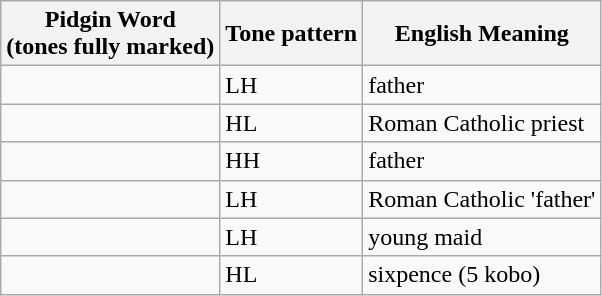<table class="wikitable">
<tr>
<th>Pidgin Word <br>(tones fully marked)</th>
<th>Tone pattern</th>
<th>English Meaning</th>
</tr>
<tr>
<td></td>
<td>LH</td>
<td>father</td>
</tr>
<tr>
<td></td>
<td>HL</td>
<td>Roman Catholic priest</td>
</tr>
<tr>
<td></td>
<td>HH</td>
<td>father</td>
</tr>
<tr>
<td></td>
<td>LH</td>
<td>Roman Catholic 'father'</td>
</tr>
<tr>
<td></td>
<td>LH</td>
<td>young maid</td>
</tr>
<tr>
<td></td>
<td>HL</td>
<td>sixpence (5 kobo)</td>
</tr>
</table>
